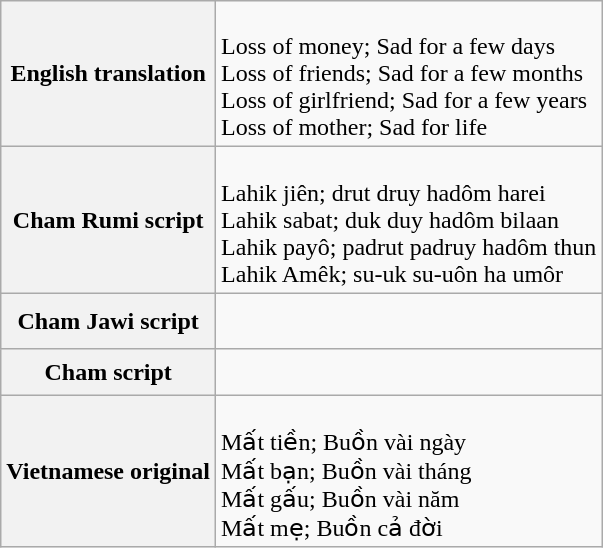<table class="wikitable">
<tr>
<th>English translation</th>
<td><br>Loss of money; Sad for a few days<br>
Loss of friends; Sad for a few months<br>
Loss of girlfriend; Sad for a few years<br>
Loss of mother; Sad for life</td>
</tr>
<tr>
<th>Cham Rumi script</th>
<td><br>Lahik jiên; drut druy hadôm harei<br>
Lahik sabat; duk duy hadôm bilaan<br>
Lahik payô; padrut padruy hadôm thun<br>
Lahik Amêk; su-uk su-uôn ha umôr<br></td>
</tr>
<tr>
<th>Cham Jawi script</th>
<td style="font-size: 150%" dir="rtl"><br></td>
</tr>
<tr>
<th>Cham script</th>
<td style="font-size: 120%"><br></td>
</tr>
<tr>
<th>Vietnamese original</th>
<td><br>Mất tiền; Buồn vài ngày<br>
Mất bạn; Buồn vài tháng<br>
Mất gấu; Buồn vài năm<br>
Mất mẹ; Buồn cả đời</td>
</tr>
</table>
